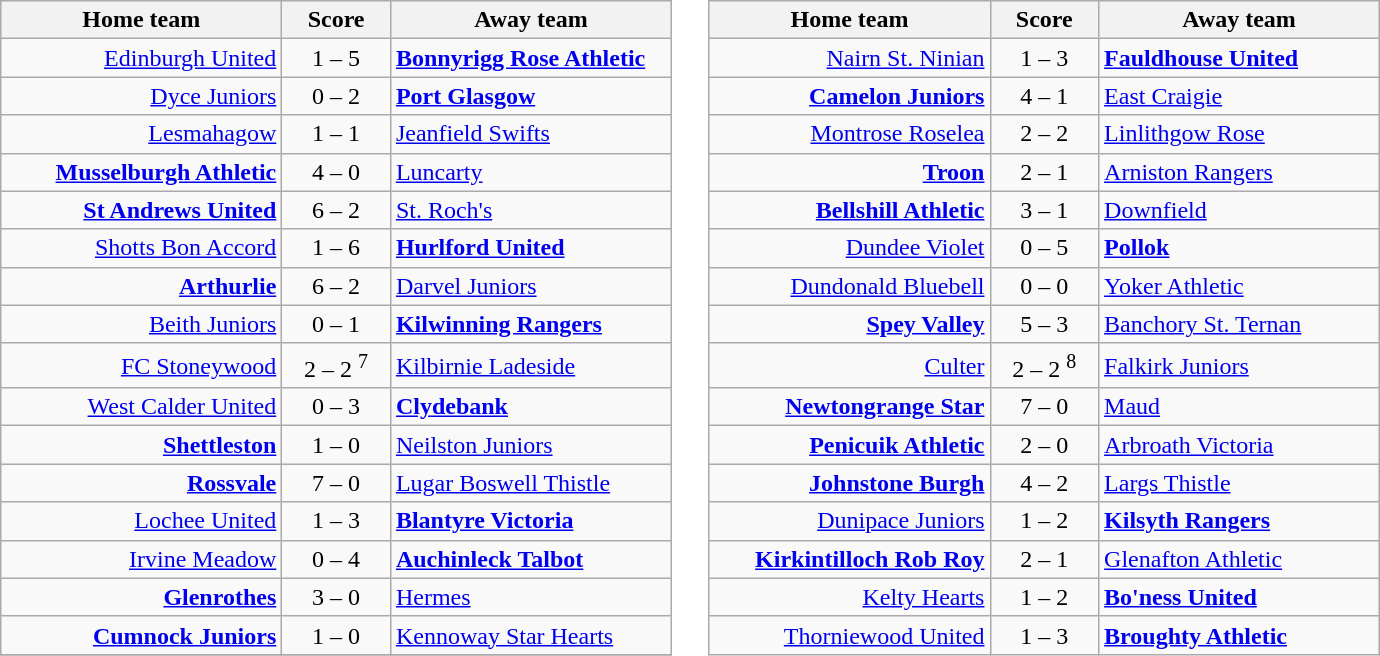<table border=0 cellpadding=4 cellspacing=0>
<tr>
<td valign="top"><br><table class="wikitable" style="border-collapse: collapse;">
<tr>
<th align="right" width="180">Home team</th>
<th align="center" width="65"> Score </th>
<th align="left" width="180">Away team</th>
</tr>
<tr>
<td style="text-align: right;"><a href='#'>Edinburgh United</a></td>
<td style="text-align: center;">1 – 5</td>
<td style="text-align: left;"><strong><a href='#'>Bonnyrigg Rose Athletic</a></strong></td>
</tr>
<tr>
<td style="text-align: right;"><a href='#'>Dyce Juniors</a></td>
<td style="text-align: center;">0 – 2</td>
<td style="text-align: left;"><strong><a href='#'>Port Glasgow</a></strong></td>
</tr>
<tr>
<td style="text-align: right;"><a href='#'>Lesmahagow</a></td>
<td style="text-align: center;">1 – 1</td>
<td style="text-align: left;"><a href='#'>Jeanfield Swifts</a></td>
</tr>
<tr>
<td style="text-align: right;"><strong><a href='#'>Musselburgh Athletic</a></strong></td>
<td style="text-align: center;">4 – 0</td>
<td style="text-align: left;"><a href='#'>Luncarty</a></td>
</tr>
<tr>
<td style="text-align: right;"><strong><a href='#'>St Andrews United</a></strong></td>
<td style="text-align: center;">6 – 2</td>
<td style="text-align: left;"><a href='#'>St. Roch's</a></td>
</tr>
<tr>
<td style="text-align: right;"><a href='#'>Shotts Bon Accord</a></td>
<td style="text-align: center;">1 – 6</td>
<td style="text-align: left;"><strong><a href='#'>Hurlford United</a></strong></td>
</tr>
<tr>
<td style="text-align: right;"><strong><a href='#'>Arthurlie</a></strong></td>
<td style="text-align: center;">6 – 2</td>
<td style="text-align: left;"><a href='#'>Darvel Juniors</a></td>
</tr>
<tr>
<td style="text-align: right;"><a href='#'>Beith Juniors</a></td>
<td style="text-align: center;">0 – 1</td>
<td style="text-align: left;"><strong><a href='#'>Kilwinning Rangers</a></strong></td>
</tr>
<tr>
<td style="text-align: right;"><a href='#'>FC Stoneywood</a></td>
<td style="text-align: center;">2 – 2 <sup>7</sup></td>
<td style="text-align: left;"><a href='#'>Kilbirnie Ladeside</a></td>
</tr>
<tr>
<td style="text-align: right;"><a href='#'>West Calder United</a></td>
<td style="text-align: center;">0 – 3</td>
<td style="text-align: left;"><strong><a href='#'>Clydebank</a></strong></td>
</tr>
<tr>
<td style="text-align: right;"><strong><a href='#'>Shettleston</a></strong></td>
<td style="text-align: center;">1 – 0</td>
<td style="text-align: left;"><a href='#'>Neilston Juniors</a></td>
</tr>
<tr>
<td style="text-align: right;"><strong><a href='#'>Rossvale</a></strong></td>
<td style="text-align: center;">7 – 0</td>
<td style="text-align: left;"><a href='#'>Lugar Boswell Thistle</a></td>
</tr>
<tr>
<td style="text-align: right;"><a href='#'>Lochee United</a></td>
<td style="text-align: center;">1 – 3</td>
<td style="text-align: left;"><strong><a href='#'>Blantyre Victoria</a></strong></td>
</tr>
<tr>
<td style="text-align: right;"><a href='#'>Irvine Meadow</a></td>
<td style="text-align: center;">0 – 4</td>
<td style="text-align: left;"><strong><a href='#'>Auchinleck Talbot</a></strong></td>
</tr>
<tr>
<td style="text-align: right;"><strong><a href='#'>Glenrothes</a></strong></td>
<td style="text-align: center;">3 – 0</td>
<td style="text-align: left;"><a href='#'>Hermes</a></td>
</tr>
<tr>
<td style="text-align: right;"><strong><a href='#'>Cumnock Juniors</a></strong></td>
<td style="text-align: center;">1 – 0</td>
<td style="text-align: left;"><a href='#'>Kennoway Star Hearts</a></td>
</tr>
<tr>
</tr>
</table>
</td>
<td valign="top"><br><table class="wikitable">
<tr>
<th align="right" width="180">Home team</th>
<th align="center" width="65"> Score </th>
<th align="left" width="180">Away team</th>
</tr>
<tr>
<td style="text-align: right;"><a href='#'>Nairn St. Ninian</a></td>
<td style="text-align: center;">1 – 3</td>
<td style="text-align: left;"><strong><a href='#'>Fauldhouse United</a></strong></td>
</tr>
<tr>
<td style="text-align: right;"><strong><a href='#'>Camelon Juniors</a></strong></td>
<td style="text-align: center;">4 – 1</td>
<td style="text-align: left;"><a href='#'>East Craigie</a></td>
</tr>
<tr>
<td style="text-align: right;"><a href='#'>Montrose Roselea</a></td>
<td style="text-align: center;">2 – 2</td>
<td style="text-align: left;"><a href='#'>Linlithgow Rose</a></td>
</tr>
<tr>
<td style="text-align: right;"><strong><a href='#'>Troon</a></strong></td>
<td style="text-align: center;">2 – 1</td>
<td style="text-align: left;"><a href='#'>Arniston Rangers</a></td>
</tr>
<tr>
<td style="text-align: right;"><strong><a href='#'>Bellshill Athletic</a></strong></td>
<td style="text-align: center;">3 – 1</td>
<td style="text-align: left;"><a href='#'>Downfield</a></td>
</tr>
<tr>
<td style="text-align: right;"><a href='#'>Dundee Violet</a></td>
<td style="text-align: center;">0 – 5</td>
<td style="text-align: left;"><strong><a href='#'>Pollok</a></strong></td>
</tr>
<tr>
<td style="text-align: right;"><a href='#'>Dundonald Bluebell</a></td>
<td style="text-align: center;">0 – 0</td>
<td style="text-align: left;"><a href='#'>Yoker Athletic</a></td>
</tr>
<tr>
<td style="text-align: right;"><strong><a href='#'>Spey Valley</a></strong></td>
<td style="text-align: center;">5 – 3</td>
<td style="text-align: left;"><a href='#'>Banchory St. Ternan</a></td>
</tr>
<tr>
<td style="text-align: right;"><a href='#'>Culter</a></td>
<td style="text-align: center;">2 – 2 <sup>8</sup></td>
<td style="text-align: left;"><a href='#'>Falkirk Juniors</a></td>
</tr>
<tr>
<td style="text-align: right;"><strong><a href='#'>Newtongrange Star</a></strong></td>
<td style="text-align: center;">7 – 0</td>
<td style="text-align: left;"><a href='#'>Maud</a></td>
</tr>
<tr>
<td style="text-align: right;"><strong><a href='#'>Penicuik Athletic</a></strong></td>
<td style="text-align: center;">2 – 0</td>
<td style="text-align: left;"><a href='#'>Arbroath Victoria</a></td>
</tr>
<tr>
<td style="text-align: right;"><strong><a href='#'>Johnstone Burgh</a></strong></td>
<td style="text-align: center;">4 – 2</td>
<td style="text-align: left;"><a href='#'>Largs Thistle</a></td>
</tr>
<tr>
<td style="text-align: right;"><a href='#'>Dunipace Juniors</a></td>
<td style="text-align: center;">1 – 2</td>
<td style="text-align: left;"><strong><a href='#'>Kilsyth Rangers</a></strong></td>
</tr>
<tr>
<td style="text-align: right;"><strong><a href='#'>Kirkintilloch Rob Roy</a></strong></td>
<td style="text-align: center;">2 – 1</td>
<td style="text-align: left;"><a href='#'>Glenafton Athletic</a></td>
</tr>
<tr>
<td style="text-align: right;"><a href='#'>Kelty Hearts</a></td>
<td style="text-align: center;">1 – 2</td>
<td style="text-align: left;"><strong><a href='#'>Bo'ness United</a></strong></td>
</tr>
<tr>
<td style="text-align: right;"><a href='#'>Thorniewood United</a></td>
<td style="text-align: center;">1 – 3</td>
<td style="text-align: left;"><strong><a href='#'>Broughty Athletic</a></strong></td>
</tr>
</table>
</td>
</tr>
</table>
